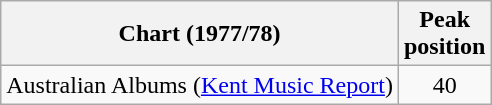<table class="wikitable">
<tr>
<th>Chart (1977/78)</th>
<th>Peak<br>position</th>
</tr>
<tr>
<td>Australian Albums (<a href='#'>Kent Music Report</a>)</td>
<td align="center">40</td>
</tr>
</table>
